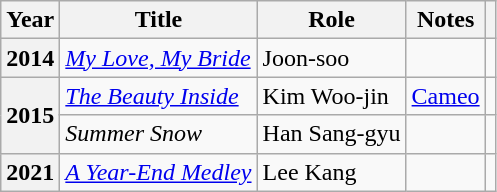<table class="wikitable sortable plainrowheaders">
<tr>
<th scope="col">Year</th>
<th scope="col">Title</th>
<th scope="col">Role</th>
<th scope="col" class="unsortable">Notes</th>
<th scope="col" class="unsortable"></th>
</tr>
<tr>
<th scope="row">2014</th>
<td><em><a href='#'>My Love, My Bride</a></em></td>
<td>Joon-soo</td>
<td></td>
<td style="text-align:center"></td>
</tr>
<tr>
<th scope="row" rowspan="2">2015</th>
<td><em><a href='#'>The Beauty Inside</a></em></td>
<td>Kim Woo-jin</td>
<td><a href='#'>Cameo</a></td>
<td style="text-align:center"></td>
</tr>
<tr>
<td><em>Summer Snow</em></td>
<td>Han Sang-gyu</td>
<td></td>
<td style="text-align:center"></td>
</tr>
<tr>
<th scope="row">2021</th>
<td><em><a href='#'>A Year-End Medley</a></em></td>
<td>Lee Kang</td>
<td></td>
<td style="text-align:center"></td>
</tr>
</table>
